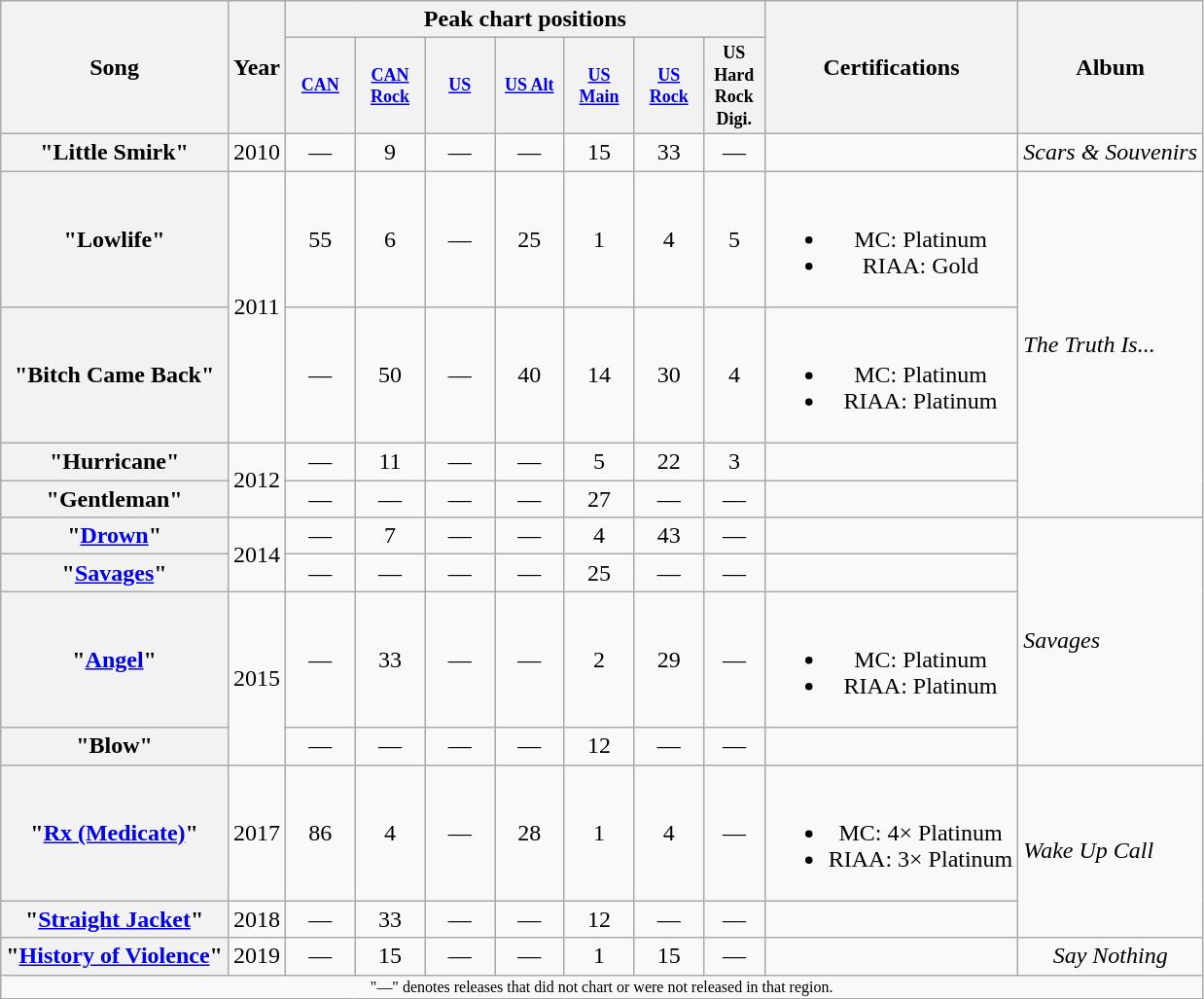<table class="wikitable plainrowheaders" style="text-align:center;">
<tr>
<th scope="col" rowspan="2">Song</th>
<th scope="col" rowspan="2">Year</th>
<th scope="col" colspan="7">Peak chart positions</th>
<th scope="col" rowspan="2">Certifications</th>
<th scope="col" rowspan="2">Album</th>
</tr>
<tr style="font-size:75%">
<th style="width:3.5em;"><a href='#'>CAN</a><br></th>
<th style="width:3.5em;"><a href='#'>CAN Rock</a><br></th>
<th style="width:3.5em;"><a href='#'>US</a></th>
<th style="width:3.5em;"><a href='#'>US Alt</a></th>
<th style="width:3.5em;"><a href='#'>US Main</a></th>
<th style="width:3.5em;"><a href='#'>US Rock</a></th>
<th scope="col" style="width:3em">US Hard Rock Digi.</th>
</tr>
<tr>
<th scope="row">"Little Smirk"</th>
<td>2010</td>
<td>—</td>
<td>9</td>
<td>—</td>
<td>—</td>
<td>15</td>
<td>33</td>
<td>—</td>
<td></td>
<td><em>Scars & Souvenirs</em></td>
</tr>
<tr>
<th scope="row">"Lowlife"</th>
<td rowspan="2">2011</td>
<td>55</td>
<td>6</td>
<td>—</td>
<td>25</td>
<td>1</td>
<td>4</td>
<td>5</td>
<td><br><ul><li>MC: Platinum</li><li>RIAA: Gold</li></ul></td>
<td rowspan="4" style="text-align:left;"><em>The Truth Is...</em></td>
</tr>
<tr>
<th scope="row">"Bitch Came Back"</th>
<td>—</td>
<td>50</td>
<td>—</td>
<td>40</td>
<td>14</td>
<td>30</td>
<td>4</td>
<td><br><ul><li>MC: Platinum</li><li>RIAA: Platinum</li></ul></td>
</tr>
<tr>
<th scope="row">"Hurricane"</th>
<td rowspan="2">2012</td>
<td>—</td>
<td>11</td>
<td>—</td>
<td>—</td>
<td>5</td>
<td>22</td>
<td>3</td>
<td></td>
</tr>
<tr>
<th scope="row">"Gentleman"</th>
<td>—</td>
<td>—</td>
<td>—</td>
<td>—</td>
<td>27</td>
<td>—</td>
<td>—</td>
<td></td>
</tr>
<tr>
<th scope="row">"<a href='#'>Drown</a>"</th>
<td rowspan="2">2014</td>
<td>—</td>
<td>7</td>
<td>—</td>
<td>—</td>
<td>4</td>
<td>43</td>
<td>—</td>
<td></td>
<td rowspan="4" style="text-align:left;"><em>Savages</em></td>
</tr>
<tr>
<th scope="row">"<a href='#'>Savages</a>"<br></th>
<td>—</td>
<td>—</td>
<td>—</td>
<td>—</td>
<td>25</td>
<td>—</td>
<td>—</td>
<td></td>
</tr>
<tr>
<th scope="row">"<a href='#'>Angel</a>"</th>
<td rowspan="2">2015</td>
<td>—</td>
<td>33</td>
<td>—</td>
<td>—</td>
<td>2</td>
<td>29</td>
<td>—</td>
<td><br><ul><li>MC: Platinum</li><li>RIAA: Platinum</li></ul></td>
</tr>
<tr>
<th scope="row">"Blow"</th>
<td>—</td>
<td>—</td>
<td>—</td>
<td>—</td>
<td>12</td>
<td>—</td>
<td>—</td>
<td></td>
</tr>
<tr>
<th scope="row">"<a href='#'>Rx (Medicate)</a>"</th>
<td>2017</td>
<td>86</td>
<td>4</td>
<td>—</td>
<td>28</td>
<td>1</td>
<td>4</td>
<td>—</td>
<td><br><ul><li>MC: 4× Platinum</li><li>RIAA: 3× Platinum</li></ul></td>
<td rowspan="2" style="text-align:left;"><em>Wake Up Call</em></td>
</tr>
<tr>
<th scope="row">"<a href='#'>Straight Jacket</a>"</th>
<td>2018</td>
<td>—</td>
<td>33</td>
<td>—</td>
<td>—</td>
<td>12</td>
<td>—</td>
<td>—</td>
<td></td>
</tr>
<tr>
<th scope="row">"<a href='#'>History of Violence</a>"</th>
<td>2019</td>
<td>—</td>
<td>15</td>
<td>—</td>
<td>—</td>
<td>1</td>
<td>15</td>
<td>—</td>
<td></td>
<td><em>Say Nothing</em></td>
</tr>
<tr>
<td align="center" colspan="12" style="font-size: 8pt">"—" denotes releases that did not chart or were not released in that region.</td>
</tr>
</table>
